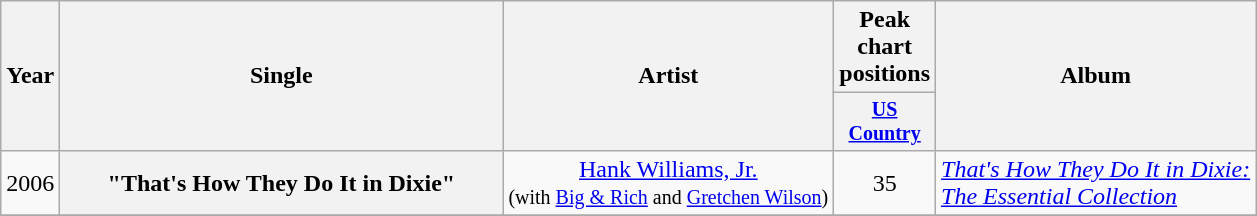<table class="wikitable plainrowheaders" style="text-align:center;">
<tr>
<th rowspan="2">Year</th>
<th rowspan="2" style="width:18em;">Single</th>
<th rowspan="2">Artist</th>
<th colspan="1">Peak chart positions</th>
<th rowspan="2">Album</th>
</tr>
<tr style="font-size:smaller;">
<th width="60"><a href='#'>US Country</a><br></th>
</tr>
<tr>
<td>2006</td>
<th scope="row">"That's How They Do It in Dixie"</th>
<td><a href='#'>Hank Williams, Jr.</a><br><small>(with <a href='#'>Big & Rich</a> and <a href='#'>Gretchen Wilson</a>)</small></td>
<td>35</td>
<td align="left"><em><a href='#'>That's How They Do It in Dixie:<br>The Essential Collection</a></em></td>
</tr>
<tr>
</tr>
</table>
